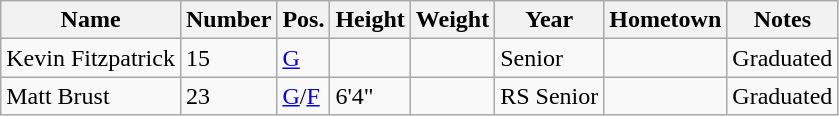<table class="wikitable sortable" border="1">
<tr>
<th>Name</th>
<th>Number</th>
<th>Pos.</th>
<th>Height</th>
<th>Weight</th>
<th>Year</th>
<th>Hometown</th>
<th class="unsortable">Notes</th>
</tr>
<tr>
<td sortname>Kevin Fitzpatrick</td>
<td>15</td>
<td><a href='#'>G</a></td>
<td></td>
<td></td>
<td>Senior</td>
<td></td>
<td>Graduated</td>
</tr>
<tr>
<td sortname>Matt Brust</td>
<td>23</td>
<td><a href='#'>G</a>/<a href='#'>F</a></td>
<td>6'4"</td>
<td></td>
<td>RS Senior</td>
<td></td>
<td>Graduated</td>
</tr>
</table>
